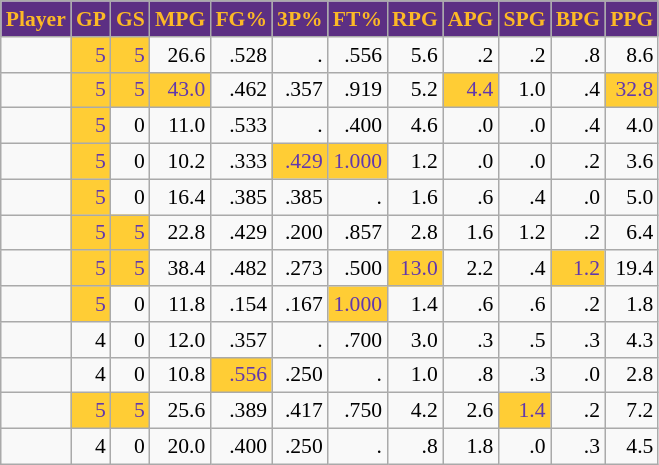<table class="wikitable sortable" style="font-size:90%; text-align:right;">
<tr>
<th style="background:#5c2f83; color:#fcb926">Player</th>
<th style="background:#5c2f83; color:#fcb926">GP</th>
<th style="background:#5c2f83; color:#fcb926">GS</th>
<th style="background:#5c2f83; color:#fcb926">MPG</th>
<th style="background:#5c2f83; color:#fcb926">FG%</th>
<th style="background:#5c2f83; color:#fcb926">3P%</th>
<th style="background:#5c2f83; color:#fcb926">FT%</th>
<th style="background:#5c2f83; color:#fcb926">RPG</th>
<th style="background:#5c2f83; color:#fcb926">APG</th>
<th style="background:#5c2f83; color:#fcb926">SPG</th>
<th style="background:#5c2f83; color:#fcb926">BPG</th>
<th style="background:#5c2f83; color:#fcb926">PPG</th>
</tr>
<tr>
<td></td>
<td style="background:#ffcd35;color:#6137ad;">5</td>
<td style="background:#ffcd35;color:#6137ad;">5</td>
<td>26.6</td>
<td>.528</td>
<td>.</td>
<td>.556</td>
<td>5.6</td>
<td>.2</td>
<td>.2</td>
<td>.8</td>
<td>8.6</td>
</tr>
<tr>
<td></td>
<td style="background:#ffcd35;color:#6137ad;">5</td>
<td style="background:#ffcd35;color:#6137ad;">5</td>
<td style="background:#ffcd35;color:#6137ad;">43.0</td>
<td>.462</td>
<td>.357</td>
<td>.919</td>
<td>5.2</td>
<td style="background:#ffcd35;color:#6137ad;">4.4</td>
<td>1.0</td>
<td>.4</td>
<td style="background:#ffcd35;color:#6137ad;">32.8</td>
</tr>
<tr>
<td></td>
<td style="background:#ffcd35;color:#6137ad;">5</td>
<td>0</td>
<td>11.0</td>
<td>.533</td>
<td>.</td>
<td>.400</td>
<td>4.6</td>
<td>.0</td>
<td>.0</td>
<td>.4</td>
<td>4.0</td>
</tr>
<tr>
<td></td>
<td style="background:#ffcd35;color:#6137ad;">5</td>
<td>0</td>
<td>10.2</td>
<td>.333</td>
<td style="background:#ffcd35;color:#6137ad;">.429</td>
<td style="background:#ffcd35;color:#6137ad;">1.000</td>
<td>1.2</td>
<td>.0</td>
<td>.0</td>
<td>.2</td>
<td>3.6</td>
</tr>
<tr>
<td></td>
<td style="background:#ffcd35;color:#6137ad;">5</td>
<td>0</td>
<td>16.4</td>
<td>.385</td>
<td>.385</td>
<td>.</td>
<td>1.6</td>
<td>.6</td>
<td>.4</td>
<td>.0</td>
<td>5.0</td>
</tr>
<tr>
<td></td>
<td style="background:#ffcd35;color:#6137ad;">5</td>
<td style="background:#ffcd35;color:#6137ad;">5</td>
<td>22.8</td>
<td>.429</td>
<td>.200</td>
<td>.857</td>
<td>2.8</td>
<td>1.6</td>
<td>1.2</td>
<td>.2</td>
<td>6.4</td>
</tr>
<tr>
<td></td>
<td style="background:#ffcd35;color:#6137ad;">5</td>
<td style="background:#ffcd35;color:#6137ad;">5</td>
<td>38.4</td>
<td>.482</td>
<td>.273</td>
<td>.500</td>
<td style="background:#ffcd35;color:#6137ad;">13.0</td>
<td>2.2</td>
<td>.4</td>
<td style="background:#ffcd35;color:#6137ad;">1.2</td>
<td>19.4</td>
</tr>
<tr>
<td></td>
<td style="background:#ffcd35;color:#6137ad;">5</td>
<td>0</td>
<td>11.8</td>
<td>.154</td>
<td>.167</td>
<td style="background:#ffcd35;color:#6137ad;">1.000</td>
<td>1.4</td>
<td>.6</td>
<td>.6</td>
<td>.2</td>
<td>1.8</td>
</tr>
<tr>
<td></td>
<td>4</td>
<td>0</td>
<td>12.0</td>
<td>.357</td>
<td>.</td>
<td>.700</td>
<td>3.0</td>
<td>.3</td>
<td>.5</td>
<td>.3</td>
<td>4.3</td>
</tr>
<tr>
<td></td>
<td>4</td>
<td>0</td>
<td>10.8</td>
<td style="background:#ffcd35;color:#6137ad;">.556</td>
<td>.250</td>
<td>.</td>
<td>1.0</td>
<td>.8</td>
<td>.3</td>
<td>.0</td>
<td>2.8</td>
</tr>
<tr>
<td></td>
<td style="background:#ffcd35;color:#6137ad;">5</td>
<td style="background:#ffcd35;color:#6137ad;">5</td>
<td>25.6</td>
<td>.389</td>
<td>.417</td>
<td>.750</td>
<td>4.2</td>
<td>2.6</td>
<td style="background:#ffcd35;color:#6137ad;">1.4</td>
<td>.2</td>
<td>7.2</td>
</tr>
<tr>
<td></td>
<td>4</td>
<td>0</td>
<td>20.0</td>
<td>.400</td>
<td>.250</td>
<td>.</td>
<td>.8</td>
<td>1.8</td>
<td>.0</td>
<td>.3</td>
<td>4.5</td>
</tr>
</table>
